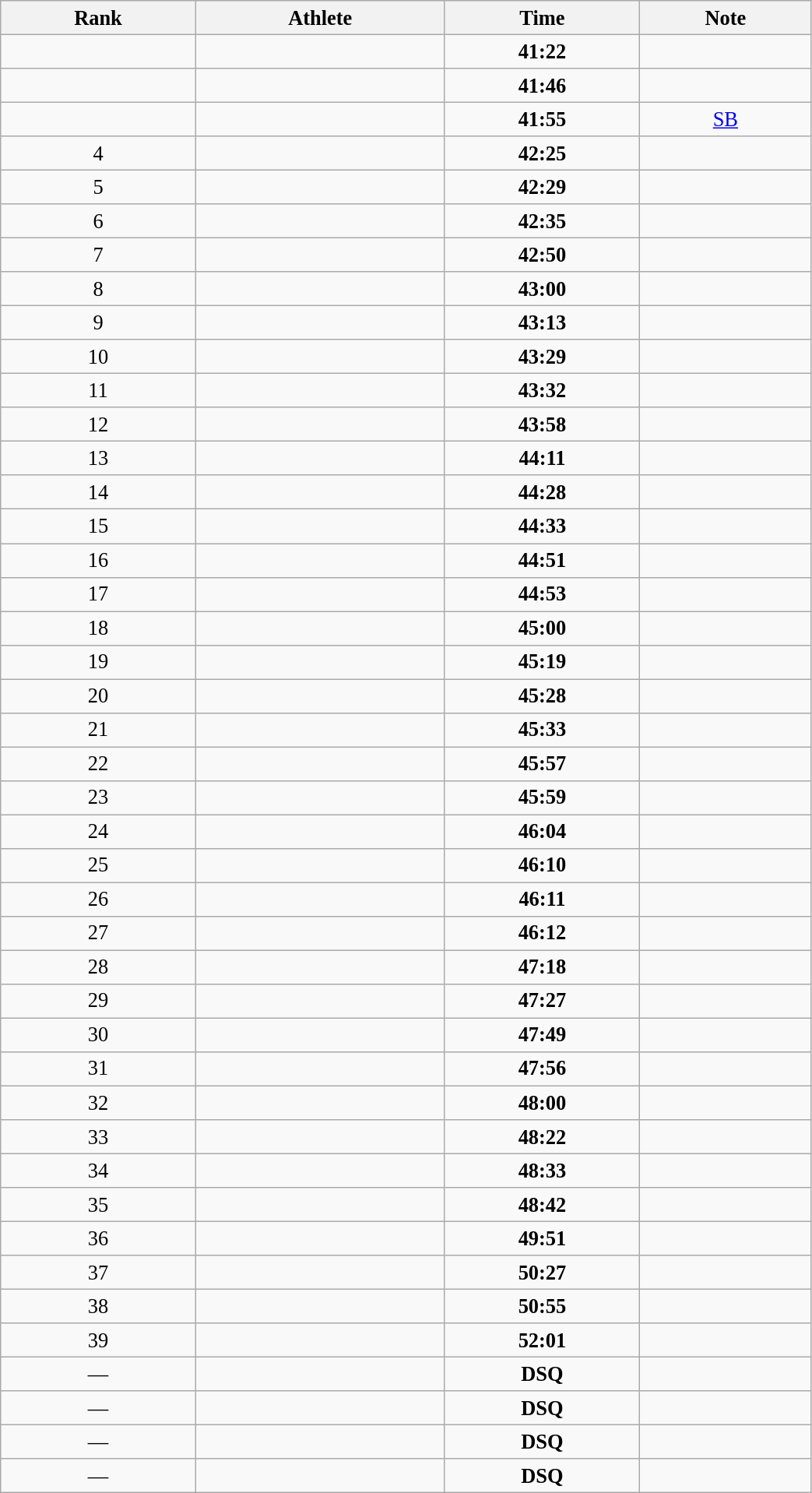<table class="wikitable sortable" style=" text-align:center; font-size:110%;" width="55%">
<tr>
<th>Rank</th>
<th>Athlete</th>
<th>Time</th>
<th>Note</th>
</tr>
<tr>
<td></td>
<td align=left></td>
<td><strong>41:22</strong></td>
<td></td>
</tr>
<tr>
<td></td>
<td align=left></td>
<td><strong>41:46</strong></td>
<td></td>
</tr>
<tr>
<td></td>
<td align=left></td>
<td><strong>41:55</strong></td>
<td><a href='#'>SB</a></td>
</tr>
<tr>
<td>4</td>
<td align=left></td>
<td><strong>42:25</strong></td>
<td></td>
</tr>
<tr>
<td>5</td>
<td align=left></td>
<td><strong>42:29</strong></td>
<td></td>
</tr>
<tr>
<td>6</td>
<td align=left></td>
<td><strong>42:35</strong></td>
<td></td>
</tr>
<tr>
<td>7</td>
<td align=left></td>
<td><strong>42:50</strong></td>
<td></td>
</tr>
<tr>
<td>8</td>
<td align=left></td>
<td><strong>43:00</strong></td>
<td></td>
</tr>
<tr>
<td>9</td>
<td align=left></td>
<td><strong>43:13</strong></td>
<td></td>
</tr>
<tr>
<td>10</td>
<td align=left></td>
<td><strong>43:29</strong></td>
<td></td>
</tr>
<tr>
<td>11</td>
<td align=left></td>
<td><strong>43:32</strong></td>
<td></td>
</tr>
<tr>
<td>12</td>
<td align=left></td>
<td><strong>43:58</strong></td>
<td></td>
</tr>
<tr>
<td>13</td>
<td align=left></td>
<td><strong>44:11</strong></td>
<td></td>
</tr>
<tr>
<td>14</td>
<td align=left></td>
<td><strong>44:28</strong></td>
<td></td>
</tr>
<tr>
<td>15</td>
<td align=left></td>
<td><strong>44:33</strong></td>
<td></td>
</tr>
<tr>
<td>16</td>
<td align=left></td>
<td><strong>44:51</strong></td>
<td></td>
</tr>
<tr>
<td>17</td>
<td align=left></td>
<td><strong>44:53</strong></td>
<td></td>
</tr>
<tr>
<td>18</td>
<td align=left></td>
<td><strong>45:00</strong></td>
<td></td>
</tr>
<tr>
<td>19</td>
<td align=left></td>
<td><strong>45:19</strong></td>
<td></td>
</tr>
<tr>
<td>20</td>
<td align=left></td>
<td><strong>45:28</strong></td>
<td></td>
</tr>
<tr>
<td>21</td>
<td align=left></td>
<td><strong>45:33</strong></td>
<td></td>
</tr>
<tr>
<td>22</td>
<td align=left></td>
<td><strong>45:57</strong></td>
<td></td>
</tr>
<tr>
<td>23</td>
<td align=left></td>
<td><strong>45:59</strong></td>
<td></td>
</tr>
<tr>
<td>24</td>
<td align=left></td>
<td><strong>46:04</strong></td>
<td></td>
</tr>
<tr>
<td>25</td>
<td align=left></td>
<td><strong>46:10</strong></td>
<td></td>
</tr>
<tr>
<td>26</td>
<td align=left></td>
<td><strong>46:11</strong></td>
<td></td>
</tr>
<tr>
<td>27</td>
<td align=left></td>
<td><strong>46:12</strong></td>
<td></td>
</tr>
<tr>
<td>28</td>
<td align=left></td>
<td><strong>47:18</strong></td>
<td></td>
</tr>
<tr>
<td>29</td>
<td align=left></td>
<td><strong>47:27</strong></td>
<td></td>
</tr>
<tr>
<td>30</td>
<td align=left></td>
<td><strong>47:49</strong></td>
<td></td>
</tr>
<tr>
<td>31</td>
<td align=left></td>
<td><strong>47:56</strong></td>
<td></td>
</tr>
<tr>
<td>32</td>
<td align=left></td>
<td><strong>48:00</strong></td>
<td></td>
</tr>
<tr>
<td>33</td>
<td align=left></td>
<td><strong>48:22</strong></td>
<td></td>
</tr>
<tr>
<td>34</td>
<td align=left></td>
<td><strong>48:33</strong></td>
<td></td>
</tr>
<tr>
<td>35</td>
<td align=left></td>
<td><strong>48:42</strong></td>
<td></td>
</tr>
<tr>
<td>36</td>
<td align=left></td>
<td><strong>49:51</strong></td>
<td></td>
</tr>
<tr>
<td>37</td>
<td align=left></td>
<td><strong>50:27</strong></td>
<td></td>
</tr>
<tr>
<td>38</td>
<td align=left></td>
<td><strong>50:55</strong></td>
<td></td>
</tr>
<tr>
<td>39</td>
<td align=left></td>
<td><strong>52:01</strong></td>
<td></td>
</tr>
<tr>
<td>—</td>
<td align=left></td>
<td><strong>DSQ</strong></td>
<td></td>
</tr>
<tr>
<td>—</td>
<td align=left></td>
<td><strong>DSQ</strong></td>
<td></td>
</tr>
<tr>
<td>—</td>
<td align=left></td>
<td><strong>DSQ</strong></td>
<td></td>
</tr>
<tr>
<td>—</td>
<td align=left></td>
<td><strong>DSQ</strong></td>
<td></td>
</tr>
</table>
